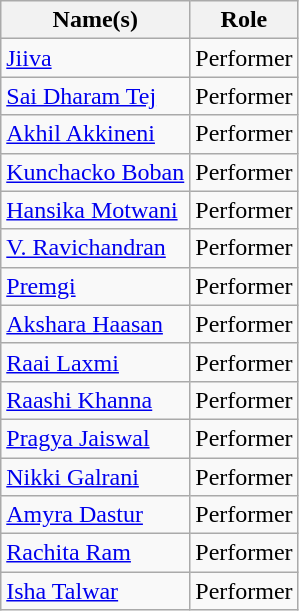<table class="wikitable sortable">
<tr>
<th>Name(s)</th>
<th>Role</th>
</tr>
<tr>
<td><a href='#'>Jiiva</a></td>
<td>Performer</td>
</tr>
<tr>
<td><a href='#'>Sai Dharam Tej</a></td>
<td>Performer</td>
</tr>
<tr>
<td><a href='#'>Akhil Akkineni</a></td>
<td>Performer</td>
</tr>
<tr>
<td><a href='#'>Kunchacko Boban</a></td>
<td>Performer</td>
</tr>
<tr>
<td><a href='#'>Hansika Motwani</a></td>
<td>Performer</td>
</tr>
<tr>
<td><a href='#'>V. Ravichandran</a></td>
<td>Performer</td>
</tr>
<tr>
<td><a href='#'>Premgi</a></td>
<td>Performer</td>
</tr>
<tr>
<td><a href='#'>Akshara Haasan</a></td>
<td>Performer</td>
</tr>
<tr>
<td><a href='#'>Raai Laxmi</a></td>
<td>Performer</td>
</tr>
<tr>
<td><a href='#'>Raashi Khanna</a></td>
<td>Performer</td>
</tr>
<tr>
<td><a href='#'>Pragya Jaiswal</a></td>
<td>Performer</td>
</tr>
<tr>
<td><a href='#'>Nikki Galrani</a></td>
<td>Performer</td>
</tr>
<tr>
<td><a href='#'>Amyra Dastur</a></td>
<td>Performer</td>
</tr>
<tr>
<td><a href='#'>Rachita Ram</a></td>
<td>Performer</td>
</tr>
<tr>
<td><a href='#'>Isha Talwar</a></td>
<td>Performer</td>
</tr>
</table>
